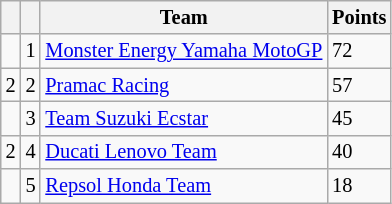<table class="wikitable" style="font-size: 85%;">
<tr>
<th scope="col"></th>
<th scope="col"></th>
<th scope="col">Team</th>
<th scope="col">Points</th>
</tr>
<tr>
<td align="left"></td>
<td align=center>1</td>
<td> <a href='#'>Monster Energy Yamaha MotoGP</a></td>
<td align=left>72</td>
</tr>
<tr>
<td align="left"> 2</td>
<td align=center>2</td>
<td> <a href='#'>Pramac Racing</a></td>
<td align=left>57</td>
</tr>
<tr>
<td align="left"></td>
<td align=center>3</td>
<td> <a href='#'>Team Suzuki Ecstar</a></td>
<td align=left>45</td>
</tr>
<tr>
<td align="left"> 2</td>
<td align=center>4</td>
<td> <a href='#'>Ducati Lenovo Team</a></td>
<td align=left>40</td>
</tr>
<tr>
<td align="left"></td>
<td align=center>5</td>
<td> <a href='#'>Repsol Honda Team</a></td>
<td align=left>18</td>
</tr>
</table>
